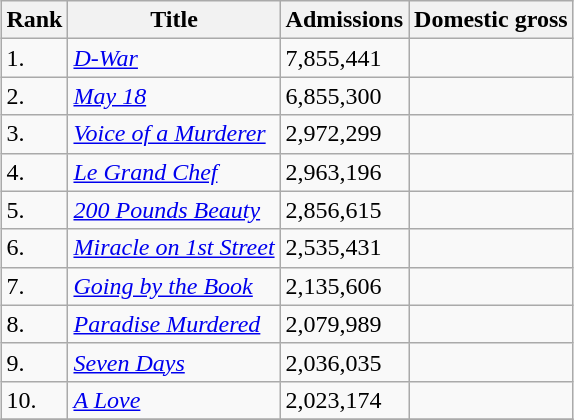<table class="wikitable sortable" style="margin:auto; margin:auto;">
<tr>
<th>Rank</th>
<th>Title</th>
<th>Admissions</th>
<th>Domestic gross</th>
</tr>
<tr>
<td>1.</td>
<td><em><a href='#'>D-War</a></em></td>
<td>7,855,441</td>
<td></td>
</tr>
<tr>
<td>2.</td>
<td><em><a href='#'>May 18</a></em></td>
<td>6,855,300</td>
<td></td>
</tr>
<tr>
<td>3.</td>
<td><em><a href='#'>Voice of a Murderer</a></em></td>
<td>2,972,299</td>
<td></td>
</tr>
<tr>
<td>4.</td>
<td><em><a href='#'>Le Grand Chef</a></em></td>
<td>2,963,196</td>
<td></td>
</tr>
<tr>
<td>5.</td>
<td><em><a href='#'>200 Pounds Beauty</a></em></td>
<td>2,856,615</td>
<td></td>
</tr>
<tr>
<td>6.</td>
<td><em><a href='#'>Miracle on 1st Street</a></em></td>
<td>2,535,431</td>
<td></td>
</tr>
<tr>
<td>7.</td>
<td><em><a href='#'>Going by the Book</a></em></td>
<td>2,135,606</td>
<td></td>
</tr>
<tr>
<td>8.</td>
<td><em><a href='#'>Paradise Murdered</a></em></td>
<td>2,079,989</td>
<td></td>
</tr>
<tr>
<td>9.</td>
<td><em><a href='#'>Seven Days</a></em></td>
<td>2,036,035</td>
<td></td>
</tr>
<tr>
<td>10.</td>
<td><em><a href='#'>A Love</a></em></td>
<td>2,023,174</td>
<td></td>
</tr>
<tr>
</tr>
</table>
